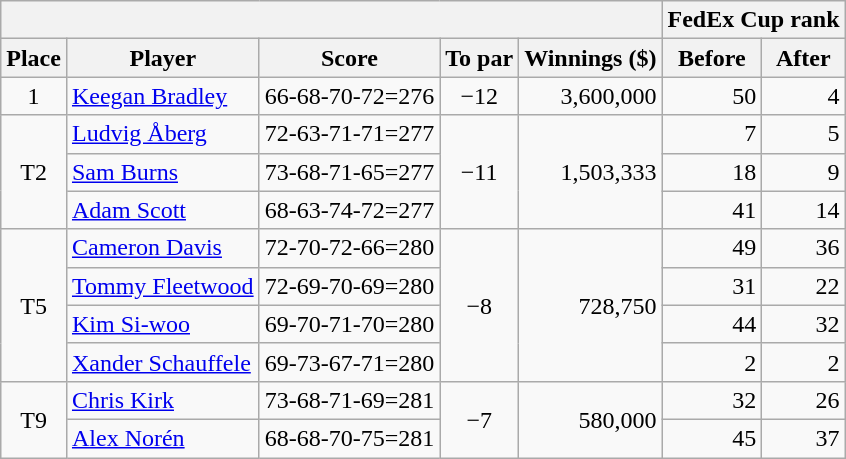<table class=wikitable>
<tr>
<th colspan=5></th>
<th colspan=2>FedEx Cup rank</th>
</tr>
<tr>
<th>Place</th>
<th>Player</th>
<th>Score</th>
<th>To par</th>
<th>Winnings ($)</th>
<th>Before</th>
<th>After</th>
</tr>
<tr>
<td align=center>1</td>
<td> <a href='#'>Keegan Bradley</a></td>
<td align=center>66-68-70-72=276</td>
<td align=center>−12</td>
<td align=right>3,600,000</td>
<td align=right>50</td>
<td align=right>4</td>
</tr>
<tr>
<td rowspan=3 align=center>T2</td>
<td> <a href='#'>Ludvig Åberg</a></td>
<td align=center>72-63-71-71=277</td>
<td rowspan=3 align=center>−11</td>
<td rowspan=3 align=right>1,503,333</td>
<td align=right>7</td>
<td align=right>5</td>
</tr>
<tr>
<td> <a href='#'>Sam Burns</a></td>
<td>73-68-71-65=277</td>
<td align=right>18</td>
<td align=right>9</td>
</tr>
<tr>
<td> <a href='#'>Adam Scott</a></td>
<td>68-63-74-72=277</td>
<td align=right>41</td>
<td align=right>14</td>
</tr>
<tr>
<td rowspan=4 align=center>T5</td>
<td> <a href='#'>Cameron Davis</a></td>
<td align=center>72-70-72-66=280</td>
<td rowspan=4 align=center>−8</td>
<td rowspan=4 align=right>728,750</td>
<td align=right>49</td>
<td align=right>36</td>
</tr>
<tr>
<td> <a href='#'>Tommy Fleetwood</a></td>
<td>72-69-70-69=280</td>
<td align=right>31</td>
<td align=right>22</td>
</tr>
<tr>
<td> <a href='#'>Kim Si-woo</a></td>
<td>69-70-71-70=280</td>
<td align=right>44</td>
<td align=right>32</td>
</tr>
<tr>
<td> <a href='#'>Xander Schauffele</a></td>
<td>69-73-67-71=280</td>
<td align=right>2</td>
<td align=right>2</td>
</tr>
<tr>
<td rowspan=2 align=center>T9</td>
<td> <a href='#'>Chris Kirk</a></td>
<td align=center>73-68-71-69=281</td>
<td rowspan=2 align=center>−7</td>
<td rowspan=2 align=right>580,000</td>
<td align=right>32</td>
<td align=right>26</td>
</tr>
<tr>
<td> <a href='#'>Alex Norén</a></td>
<td>68-68-70-75=281</td>
<td align=right>45</td>
<td align=right>37</td>
</tr>
</table>
